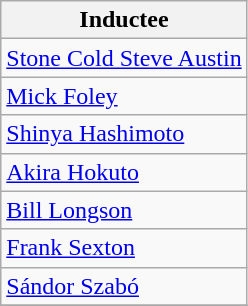<table class="wikitable">
<tr>
<th>Inductee</th>
</tr>
<tr>
<td><a href='#'>Stone Cold Steve Austin</a></td>
</tr>
<tr>
<td><a href='#'>Mick Foley</a></td>
</tr>
<tr>
<td><a href='#'>Shinya Hashimoto</a></td>
</tr>
<tr>
<td><a href='#'>Akira Hokuto</a></td>
</tr>
<tr>
<td><a href='#'>Bill Longson</a></td>
</tr>
<tr>
<td><a href='#'>Frank Sexton</a></td>
</tr>
<tr>
<td><a href='#'>Sándor Szabó</a></td>
</tr>
<tr>
</tr>
</table>
